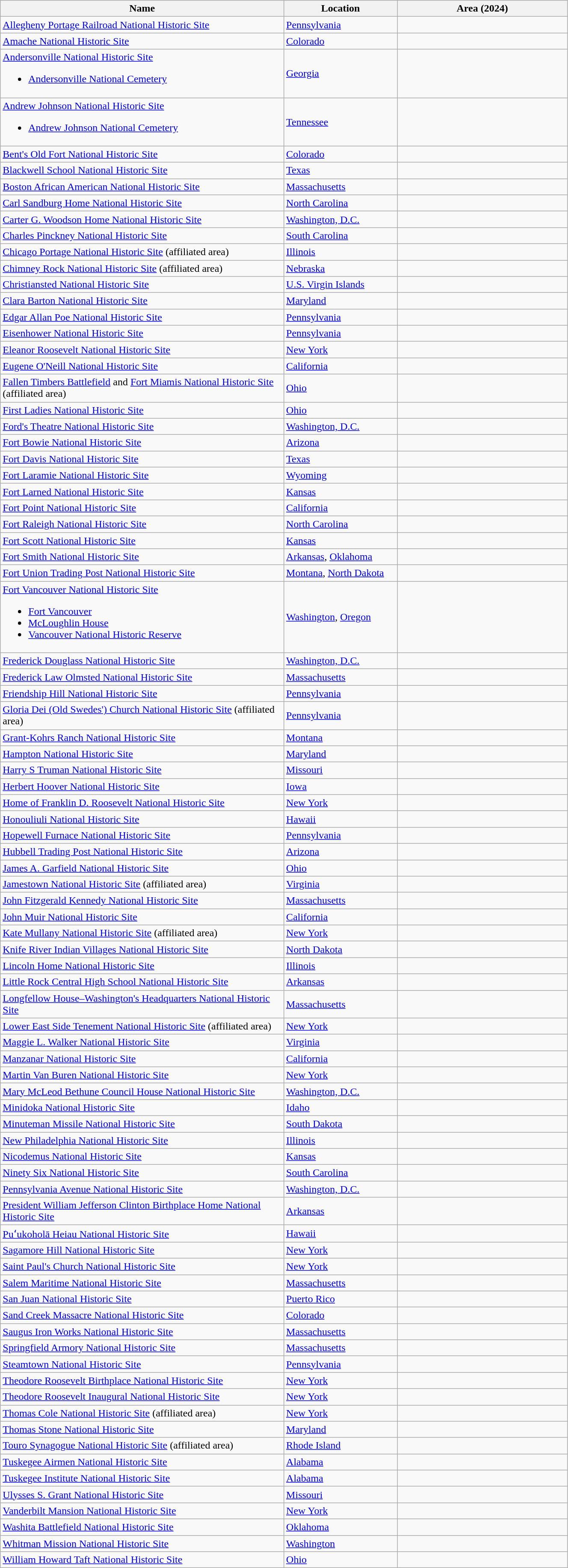<table class="sortable wikitable" style="width:70%">
<tr>
<th style="width:50%;">Name</th>
<th style="width:20%;">Location</th>
<th>Area (2024)</th>
</tr>
<tr>
<td><a href='#'>Allegheny Portage Railroad National Historic Site</a></td>
<td><a href='#'>Pennsylvania</a></td>
<td></td>
</tr>
<tr>
<td><a href='#'>Amache National Historic Site</a></td>
<td><a href='#'>Colorado</a></td>
<td></td>
</tr>
<tr>
<td><a href='#'>Andersonville National Historic Site</a><br><ul><li><a href='#'>Andersonville National Cemetery</a></li></ul></td>
<td><a href='#'>Georgia</a></td>
<td></td>
</tr>
<tr>
<td><a href='#'>Andrew Johnson National Historic Site</a><br><ul><li><a href='#'>Andrew Johnson National Cemetery</a></li></ul></td>
<td><a href='#'>Tennessee</a></td>
<td></td>
</tr>
<tr>
<td><a href='#'>Bent's Old Fort National Historic Site</a></td>
<td><a href='#'>Colorado</a></td>
<td></td>
</tr>
<tr>
<td><a href='#'>Blackwell School National Historic Site</a></td>
<td><a href='#'>Texas</a></td>
<td></td>
</tr>
<tr>
<td><a href='#'>Boston African American National Historic Site</a></td>
<td><a href='#'>Massachusetts</a></td>
<td></td>
</tr>
<tr>
<td><a href='#'>Carl Sandburg Home National Historic Site</a></td>
<td><a href='#'>North Carolina</a></td>
<td></td>
</tr>
<tr>
<td><a href='#'>Carter G. Woodson Home National Historic Site</a></td>
<td><a href='#'>Washington, D.C.</a></td>
<td></td>
</tr>
<tr>
<td><a href='#'>Charles Pinckney National Historic Site</a></td>
<td><a href='#'>South Carolina</a></td>
<td></td>
</tr>
<tr>
<td><a href='#'>Chicago Portage National Historic Site</a> (affiliated area)</td>
<td><a href='#'>Illinois</a></td>
<td></td>
</tr>
<tr>
<td><a href='#'>Chimney Rock National Historic Site</a> (affiliated area)</td>
<td><a href='#'>Nebraska</a></td>
<td></td>
</tr>
<tr>
<td><a href='#'>Christiansted National Historic Site</a></td>
<td><a href='#'>U.S. Virgin Islands</a></td>
<td></td>
</tr>
<tr>
<td><a href='#'>Clara Barton National Historic Site</a></td>
<td><a href='#'>Maryland</a></td>
<td></td>
</tr>
<tr>
<td><a href='#'>Edgar Allan Poe National Historic Site</a></td>
<td><a href='#'>Pennsylvania</a></td>
<td></td>
</tr>
<tr>
<td><a href='#'>Eisenhower National Historic Site</a></td>
<td><a href='#'>Pennsylvania</a></td>
<td></td>
</tr>
<tr>
<td><a href='#'>Eleanor Roosevelt National Historic Site</a></td>
<td><a href='#'>New York</a></td>
<td></td>
</tr>
<tr>
<td><a href='#'>Eugene O'Neill National Historic Site</a></td>
<td><a href='#'>California</a></td>
<td></td>
</tr>
<tr>
<td><a href='#'>Fallen Timbers Battlefield</a> and <a href='#'>Fort Miamis National Historic Site</a> (affiliated area)</td>
<td><a href='#'>Ohio</a></td>
<td></td>
</tr>
<tr>
<td><a href='#'>First Ladies National Historic Site</a></td>
<td><a href='#'>Ohio</a></td>
<td></td>
</tr>
<tr>
<td><a href='#'>Ford's Theatre National Historic Site</a></td>
<td><a href='#'>Washington, D.C.</a></td>
<td></td>
</tr>
<tr>
<td><a href='#'>Fort Bowie National Historic Site</a></td>
<td><a href='#'>Arizona</a></td>
<td></td>
</tr>
<tr>
<td><a href='#'>Fort Davis National Historic Site</a></td>
<td><a href='#'>Texas</a></td>
<td></td>
</tr>
<tr>
<td><a href='#'>Fort Laramie National Historic Site</a></td>
<td><a href='#'>Wyoming</a></td>
<td></td>
</tr>
<tr>
<td><a href='#'>Fort Larned National Historic Site</a></td>
<td><a href='#'>Kansas</a></td>
<td></td>
</tr>
<tr>
<td><a href='#'>Fort Point National Historic Site</a></td>
<td><a href='#'>California</a></td>
<td></td>
</tr>
<tr>
<td><a href='#'>Fort Raleigh National Historic Site</a></td>
<td><a href='#'>North Carolina</a></td>
<td></td>
</tr>
<tr>
<td><a href='#'>Fort Scott National Historic Site</a></td>
<td><a href='#'>Kansas</a></td>
<td></td>
</tr>
<tr>
<td><a href='#'>Fort Smith National Historic Site</a></td>
<td><a href='#'>Arkansas</a>, <a href='#'>Oklahoma</a></td>
<td></td>
</tr>
<tr>
<td><a href='#'>Fort Union Trading Post National Historic Site</a></td>
<td><a href='#'>Montana</a>, <a href='#'>North Dakota</a></td>
<td></td>
</tr>
<tr>
<td><a href='#'>Fort Vancouver National Historic Site</a><br><ul><li><a href='#'>Fort Vancouver</a></li><li><a href='#'>McLoughlin House</a></li><li><a href='#'>Vancouver National Historic Reserve</a></li></ul></td>
<td><a href='#'>Washington</a>, <a href='#'>Oregon</a></td>
<td></td>
</tr>
<tr>
<td><a href='#'>Frederick Douglass National Historic Site</a></td>
<td><a href='#'>Washington, D.C.</a></td>
<td></td>
</tr>
<tr>
<td><a href='#'>Frederick Law Olmsted National Historic Site</a></td>
<td><a href='#'>Massachusetts</a></td>
<td></td>
</tr>
<tr>
<td><a href='#'>Friendship Hill National Historic Site</a></td>
<td><a href='#'>Pennsylvania</a></td>
<td></td>
</tr>
<tr>
<td><a href='#'>Gloria Dei (Old Swedes') Church National Historic Site</a> (affiliated area)</td>
<td><a href='#'>Pennsylvania</a></td>
<td></td>
</tr>
<tr>
<td><a href='#'>Grant-Kohrs Ranch National Historic Site</a></td>
<td><a href='#'>Montana</a></td>
<td></td>
</tr>
<tr>
<td><a href='#'>Hampton National Historic Site</a></td>
<td><a href='#'>Maryland</a></td>
<td></td>
</tr>
<tr>
<td><a href='#'>Harry S Truman National Historic Site</a></td>
<td><a href='#'>Missouri</a></td>
<td></td>
</tr>
<tr>
<td><a href='#'>Herbert Hoover National Historic Site</a></td>
<td><a href='#'>Iowa</a></td>
<td></td>
</tr>
<tr>
<td><a href='#'>Home of Franklin D. Roosevelt National Historic Site</a></td>
<td><a href='#'>New York</a></td>
<td></td>
</tr>
<tr>
<td><a href='#'>Honouliuli National Historic Site</a></td>
<td><a href='#'>Hawaii</a></td>
<td></td>
</tr>
<tr>
<td><a href='#'>Hopewell Furnace National Historic Site</a></td>
<td><a href='#'>Pennsylvania</a></td>
<td></td>
</tr>
<tr>
<td><a href='#'>Hubbell Trading Post National Historic Site</a></td>
<td><a href='#'>Arizona</a></td>
<td></td>
</tr>
<tr>
<td><a href='#'>James A. Garfield National Historic Site</a></td>
<td><a href='#'>Ohio</a></td>
<td></td>
</tr>
<tr>
<td><a href='#'>Jamestown National Historic Site</a> (affiliated area)</td>
<td><a href='#'>Virginia</a></td>
<td></td>
</tr>
<tr>
<td><a href='#'>John Fitzgerald Kennedy National Historic Site</a></td>
<td><a href='#'>Massachusetts</a></td>
<td></td>
</tr>
<tr>
<td><a href='#'>John Muir National Historic Site</a></td>
<td><a href='#'>California</a></td>
<td></td>
</tr>
<tr>
<td><a href='#'>Kate Mullany National Historic Site</a> (affiliated area)</td>
<td><a href='#'>New York</a></td>
<td></td>
</tr>
<tr>
<td><a href='#'>Knife River Indian Villages National Historic Site</a></td>
<td><a href='#'>North Dakota</a></td>
<td></td>
</tr>
<tr>
<td><a href='#'>Lincoln Home National Historic Site</a></td>
<td><a href='#'>Illinois</a></td>
<td></td>
</tr>
<tr>
<td><a href='#'>Little Rock Central High School National Historic Site</a></td>
<td><a href='#'>Arkansas</a></td>
<td></td>
</tr>
<tr>
<td><a href='#'>Longfellow House–Washington's Headquarters National Historic Site</a></td>
<td><a href='#'>Massachusetts</a></td>
<td></td>
</tr>
<tr>
<td><a href='#'>Lower East Side Tenement National Historic Site</a> (affiliated area)</td>
<td><a href='#'>New York</a></td>
<td></td>
</tr>
<tr>
<td><a href='#'>Maggie L. Walker National Historic Site</a></td>
<td><a href='#'>Virginia</a></td>
<td></td>
</tr>
<tr>
<td><a href='#'>Manzanar National Historic Site</a></td>
<td><a href='#'>California</a></td>
<td></td>
</tr>
<tr>
<td><a href='#'>Martin Van Buren National Historic Site</a></td>
<td><a href='#'>New York</a></td>
<td></td>
</tr>
<tr>
<td><a href='#'>Mary McLeod Bethune Council House National Historic Site</a></td>
<td><a href='#'>Washington, D.C.</a></td>
<td></td>
</tr>
<tr>
<td><a href='#'>Minidoka National Historic Site</a></td>
<td><a href='#'>Idaho</a></td>
<td></td>
</tr>
<tr>
<td><a href='#'>Minuteman Missile National Historic Site</a></td>
<td><a href='#'>South Dakota</a></td>
<td></td>
</tr>
<tr>
<td><a href='#'>New Philadelphia National Historic Site</a></td>
<td><a href='#'>Illinois</a></td>
<td></td>
</tr>
<tr>
<td><a href='#'>Nicodemus National Historic Site</a></td>
<td><a href='#'>Kansas</a></td>
<td></td>
</tr>
<tr>
<td><a href='#'>Ninety Six National Historic Site</a></td>
<td><a href='#'>South Carolina</a></td>
<td></td>
</tr>
<tr>
<td><a href='#'>Pennsylvania Avenue National Historic Site</a></td>
<td><a href='#'>Washington, D.C.</a></td>
<td></td>
</tr>
<tr>
<td><a href='#'>President William Jefferson Clinton Birthplace Home National Historic Site</a></td>
<td><a href='#'>Arkansas</a></td>
<td></td>
</tr>
<tr>
<td><a href='#'>Puʻukoholā Heiau National Historic Site</a></td>
<td><a href='#'>Hawaii</a></td>
<td></td>
</tr>
<tr>
<td><a href='#'>Sagamore Hill National Historic Site</a></td>
<td><a href='#'>New York</a></td>
<td></td>
</tr>
<tr>
<td><a href='#'>Saint Paul's Church National Historic Site</a></td>
<td><a href='#'>New York</a></td>
<td></td>
</tr>
<tr>
<td><a href='#'>Salem Maritime National Historic Site</a></td>
<td><a href='#'>Massachusetts</a></td>
<td></td>
</tr>
<tr>
<td><a href='#'>San Juan National Historic Site</a></td>
<td><a href='#'>Puerto Rico</a></td>
<td></td>
</tr>
<tr>
<td><a href='#'>Sand Creek Massacre National Historic Site</a></td>
<td><a href='#'>Colorado</a></td>
<td></td>
</tr>
<tr>
<td><a href='#'>Saugus Iron Works National Historic Site</a></td>
<td><a href='#'>Massachusetts</a></td>
<td></td>
</tr>
<tr>
<td><a href='#'>Springfield Armory National Historic Site</a></td>
<td><a href='#'>Massachusetts</a></td>
<td></td>
</tr>
<tr>
<td><a href='#'>Steamtown National Historic Site</a></td>
<td><a href='#'>Pennsylvania</a></td>
<td></td>
</tr>
<tr>
<td><a href='#'>Theodore Roosevelt Birthplace National Historic Site</a></td>
<td><a href='#'>New York</a></td>
<td></td>
</tr>
<tr>
<td><a href='#'>Theodore Roosevelt Inaugural National Historic Site</a></td>
<td><a href='#'>New York</a></td>
<td></td>
</tr>
<tr>
<td><a href='#'>Thomas Cole National Historic Site</a> (affiliated area)</td>
<td><a href='#'>New York</a></td>
<td></td>
</tr>
<tr>
<td><a href='#'>Thomas Stone National Historic Site</a></td>
<td><a href='#'>Maryland</a></td>
<td></td>
</tr>
<tr>
<td><a href='#'>Touro Synagogue National Historic Site</a> (affiliated area)</td>
<td><a href='#'>Rhode Island</a></td>
<td></td>
</tr>
<tr>
<td><a href='#'>Tuskegee Airmen National Historic Site</a></td>
<td><a href='#'>Alabama</a></td>
<td></td>
</tr>
<tr>
<td><a href='#'>Tuskegee Institute National Historic Site</a></td>
<td><a href='#'>Alabama</a></td>
<td></td>
</tr>
<tr>
<td><a href='#'>Ulysses S. Grant National Historic Site</a></td>
<td><a href='#'>Missouri</a></td>
<td></td>
</tr>
<tr>
<td><a href='#'>Vanderbilt Mansion National Historic Site</a></td>
<td><a href='#'>New York</a></td>
<td></td>
</tr>
<tr>
<td><a href='#'>Washita Battlefield National Historic Site</a></td>
<td><a href='#'>Oklahoma</a></td>
<td></td>
</tr>
<tr>
<td><a href='#'>Whitman Mission National Historic Site</a></td>
<td><a href='#'>Washington</a></td>
<td></td>
</tr>
<tr>
<td><a href='#'>William Howard Taft National Historic Site</a></td>
<td><a href='#'>Ohio</a></td>
<td></td>
</tr>
</table>
